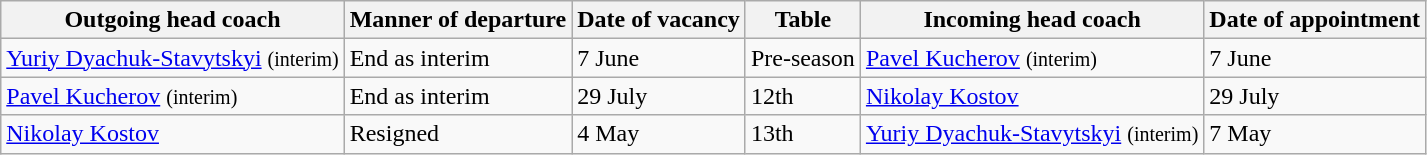<table class="wikitable">
<tr>
<th>Outgoing head coach</th>
<th>Manner of departure</th>
<th>Date of vacancy</th>
<th>Table</th>
<th>Incoming head coach</th>
<th>Date of appointment</th>
</tr>
<tr>
<td> <a href='#'>Yuriy Dyachuk-Stavytskyi</a> <small>(interim)</small></td>
<td>End as interim</td>
<td>7 June</td>
<td>Pre-season</td>
<td> <a href='#'>Pavel Kucherov</a> <small>(interim)</small></td>
<td>7 June</td>
</tr>
<tr>
<td> <a href='#'>Pavel Kucherov</a> <small>(interim)</small></td>
<td>End as interim</td>
<td>29 July</td>
<td>12th</td>
<td> <a href='#'>Nikolay Kostov</a></td>
<td>29 July</td>
</tr>
<tr>
<td> <a href='#'>Nikolay Kostov</a></td>
<td>Resigned</td>
<td>4 May</td>
<td>13th</td>
<td> <a href='#'>Yuriy Dyachuk-Stavytskyi</a> <small>(interim)</small></td>
<td>7 May</td>
</tr>
</table>
